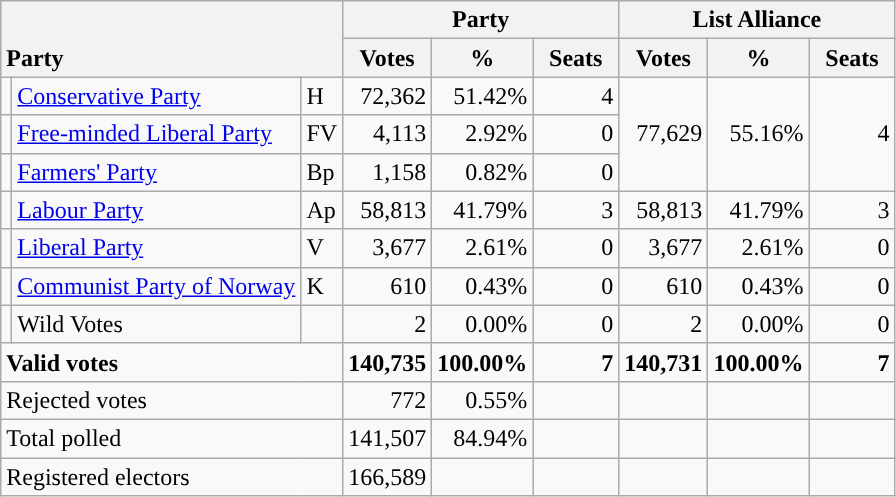<table class="wikitable" border="1" style="text-align:right;">
<tr>
<th style="text-align:left;" valign=bottom rowspan=2 colspan=3>Party</th>
<th colspan=3>Party</th>
<th colspan=3>List Alliance</th>
</tr>
<tr>
<th align=center valign=bottom width="50">Votes</th>
<th align=center valign=bottom width="50">%</th>
<th align=center valign=bottom width="50">Seats</th>
<th align=center valign=bottom width="50">Votes</th>
<th align=center valign=bottom width="50">%</th>
<th align=center valign=bottom width="50">Seats</th>
</tr>
<tr>
<td style="color:inherit;background:"></td>
<td align=left><a href='#'>Conservative Party</a></td>
<td align=left>H</td>
<td>72,362</td>
<td>51.42%</td>
<td>4</td>
<td rowspan=3>77,629</td>
<td rowspan=3>55.16%</td>
<td rowspan=3>4</td>
</tr>
<tr>
<td style="color:inherit;background:"></td>
<td align=left><a href='#'>Free-minded Liberal Party</a></td>
<td align=left>FV</td>
<td>4,113</td>
<td>2.92%</td>
<td>0</td>
</tr>
<tr>
<td style="color:inherit;background:"></td>
<td align=left><a href='#'>Farmers' Party</a></td>
<td align=left>Bp</td>
<td>1,158</td>
<td>0.82%</td>
<td>0</td>
</tr>
<tr>
<td style="color:inherit;background:"></td>
<td align=left><a href='#'>Labour Party</a></td>
<td align=left>Ap</td>
<td>58,813</td>
<td>41.79%</td>
<td>3</td>
<td>58,813</td>
<td>41.79%</td>
<td>3</td>
</tr>
<tr>
<td style="color:inherit;background:"></td>
<td align=left><a href='#'>Liberal Party</a></td>
<td align=left>V</td>
<td>3,677</td>
<td>2.61%</td>
<td>0</td>
<td>3,677</td>
<td>2.61%</td>
<td>0</td>
</tr>
<tr>
<td style="color:inherit;background:"></td>
<td align=left><a href='#'>Communist Party of Norway</a></td>
<td align=left>K</td>
<td>610</td>
<td>0.43%</td>
<td>0</td>
<td>610</td>
<td>0.43%</td>
<td>0</td>
</tr>
<tr>
<td></td>
<td align=left>Wild Votes</td>
<td align=left></td>
<td>2</td>
<td>0.00%</td>
<td>0</td>
<td>2</td>
<td>0.00%</td>
<td>0</td>
</tr>
<tr style="font-weight:bold">
<td align=left colspan=3>Valid votes</td>
<td>140,735</td>
<td>100.00%</td>
<td>7</td>
<td>140,731</td>
<td>100.00%</td>
<td>7</td>
</tr>
<tr>
<td align=left colspan=3>Rejected votes</td>
<td>772</td>
<td>0.55%</td>
<td></td>
<td></td>
<td></td>
<td></td>
</tr>
<tr>
<td align=left colspan=3>Total polled</td>
<td>141,507</td>
<td>84.94%</td>
<td></td>
<td></td>
<td></td>
<td></td>
</tr>
<tr>
<td align=left colspan=3>Registered electors</td>
<td>166,589</td>
<td></td>
<td></td>
<td></td>
<td></td>
<td></td>
</tr>
</table>
